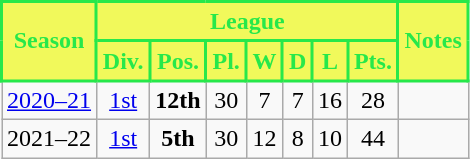<table class="wikitable" style="text-align:center;">
<tr style="background:#efefef;">
<th rowspan="2" ! style="background:#F1F95B; color:#27E84A; border:2px solid #27E84A;" scope="col">Season</th>
<th colspan="7" ! style="background:#F1F95B; color:#27E84A; border:2px solid #27E84A;" scope="col">League</th>
<th rowspan="2" ! style="background:#F1F95B; color:#27E84A; border:2px solid #27E84A;" scope="col">Notes</th>
</tr>
<tr>
<th style="background:#F1F95B; color:#27E84A; border:2px solid #27E84A;" scope="col">Div.</th>
<th style="background:#F1F95B; color:#27E84A; border:2px solid #27E84A;" scope="col">Pos.</th>
<th style="background:#F1F95B; color:#27E84A; border:2px solid #27E84A;" scope="col">Pl.</th>
<th style="background:#F1F95B; color:#27E84A; border:2px solid #27E84A;" scope="col">W</th>
<th style="background:#F1F95B; color:#27E84A; border:2px solid #27E84A;" scope="col">D</th>
<th style="background:#F1F95B; color:#27E84A; border:2px solid #27E84A;" scope="col">L</th>
<th style="background:#F1F95B; color:#27E84A; border:2px solid #27E84A;" scope="col">Pts.</th>
</tr>
<tr>
<td><a href='#'>2020–21</a></td>
<td><a href='#'>1st</a></td>
<td><strong>12th</strong></td>
<td>30</td>
<td>7</td>
<td>7</td>
<td>16</td>
<td>28</td>
<td></td>
</tr>
<tr>
<td>2021–22</td>
<td><a href='#'>1st</a></td>
<td><strong>5th</strong></td>
<td>30</td>
<td>12</td>
<td>8</td>
<td>10</td>
<td>44</td>
<td></td>
</tr>
</table>
